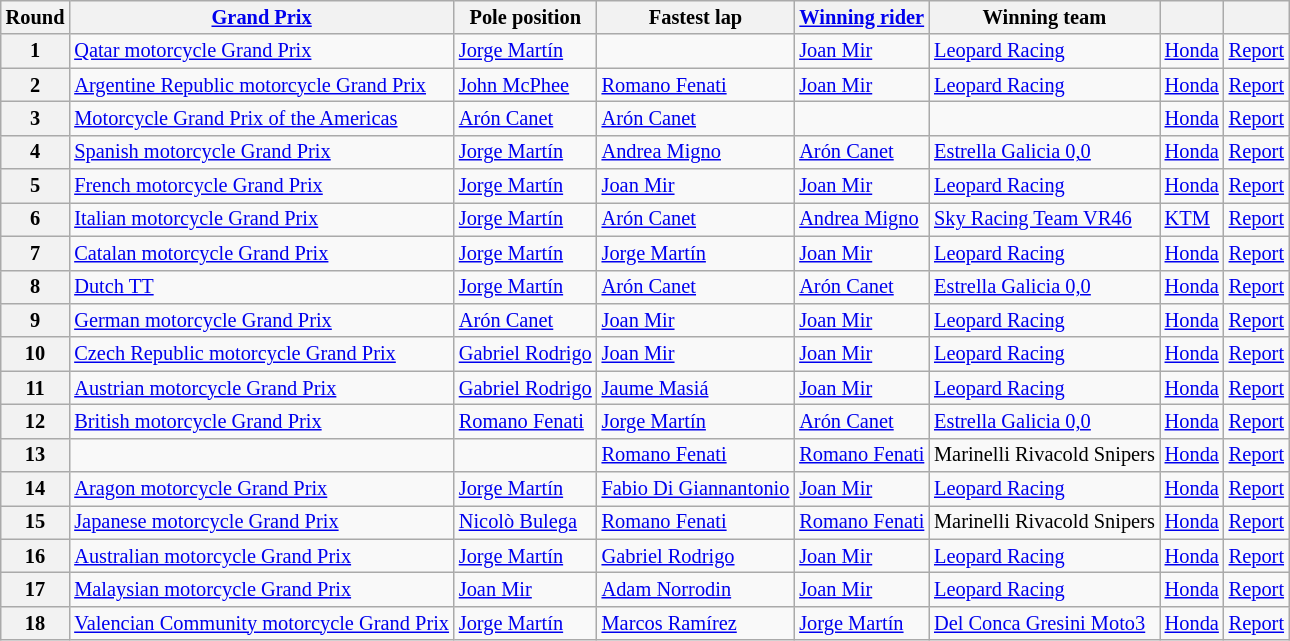<table class="wikitable sortable" style="font-size: 85%">
<tr>
<th>Round</th>
<th><a href='#'>Grand Prix</a></th>
<th>Pole position</th>
<th>Fastest lap</th>
<th><a href='#'>Winning rider</a></th>
<th>Winning team</th>
<th></th>
<th class="unsortable"></th>
</tr>
<tr>
<th>1</th>
<td> <a href='#'>Qatar motorcycle Grand Prix</a></td>
<td> <a href='#'>Jorge Martín</a></td>
<td></td>
<td> <a href='#'>Joan Mir</a></td>
<td> <a href='#'>Leopard Racing</a></td>
<td> <a href='#'>Honda</a></td>
<td><a href='#'>Report</a></td>
</tr>
<tr>
<th>2</th>
<td> <a href='#'>Argentine Republic motorcycle Grand Prix</a></td>
<td> <a href='#'>John McPhee</a></td>
<td> <a href='#'>Romano Fenati</a></td>
<td> <a href='#'>Joan Mir</a></td>
<td> <a href='#'>Leopard Racing</a></td>
<td> <a href='#'>Honda</a></td>
<td><a href='#'>Report</a></td>
</tr>
<tr>
<th>3</th>
<td> <a href='#'>Motorcycle Grand Prix of the Americas</a></td>
<td> <a href='#'>Arón Canet</a></td>
<td> <a href='#'>Arón Canet</a></td>
<td></td>
<td></td>
<td> <a href='#'>Honda</a></td>
<td><a href='#'>Report</a></td>
</tr>
<tr>
<th>4</th>
<td> <a href='#'>Spanish motorcycle Grand Prix</a></td>
<td> <a href='#'>Jorge Martín</a></td>
<td> <a href='#'>Andrea Migno</a></td>
<td> <a href='#'>Arón Canet</a></td>
<td> <a href='#'>Estrella Galicia 0,0</a></td>
<td> <a href='#'>Honda</a></td>
<td><a href='#'>Report</a></td>
</tr>
<tr>
<th>5</th>
<td> <a href='#'>French motorcycle Grand Prix</a></td>
<td> <a href='#'>Jorge Martín</a></td>
<td> <a href='#'>Joan Mir</a></td>
<td> <a href='#'>Joan Mir</a></td>
<td> <a href='#'>Leopard Racing</a></td>
<td> <a href='#'>Honda</a></td>
<td><a href='#'>Report</a></td>
</tr>
<tr>
<th>6</th>
<td> <a href='#'>Italian motorcycle Grand Prix</a></td>
<td> <a href='#'>Jorge Martín</a></td>
<td> <a href='#'>Arón Canet</a></td>
<td> <a href='#'>Andrea Migno</a></td>
<td> <a href='#'>Sky Racing Team VR46</a></td>
<td> <a href='#'>KTM</a></td>
<td><a href='#'>Report</a></td>
</tr>
<tr>
<th>7</th>
<td> <a href='#'>Catalan motorcycle Grand Prix</a></td>
<td> <a href='#'>Jorge Martín</a></td>
<td> <a href='#'>Jorge Martín</a></td>
<td> <a href='#'>Joan Mir</a></td>
<td> <a href='#'>Leopard Racing</a></td>
<td> <a href='#'>Honda</a></td>
<td><a href='#'>Report</a></td>
</tr>
<tr>
<th>8</th>
<td> <a href='#'>Dutch TT</a></td>
<td> <a href='#'>Jorge Martín</a></td>
<td> <a href='#'>Arón Canet</a></td>
<td> <a href='#'>Arón Canet</a></td>
<td> <a href='#'>Estrella Galicia 0,0</a></td>
<td> <a href='#'>Honda</a></td>
<td><a href='#'>Report</a></td>
</tr>
<tr>
<th>9</th>
<td> <a href='#'>German motorcycle Grand Prix</a></td>
<td> <a href='#'>Arón Canet</a></td>
<td> <a href='#'>Joan Mir</a></td>
<td> <a href='#'>Joan Mir</a></td>
<td> <a href='#'>Leopard Racing</a></td>
<td> <a href='#'>Honda</a></td>
<td><a href='#'>Report</a></td>
</tr>
<tr>
<th>10</th>
<td> <a href='#'>Czech Republic motorcycle Grand Prix</a></td>
<td> <a href='#'>Gabriel Rodrigo</a></td>
<td> <a href='#'>Joan Mir</a></td>
<td> <a href='#'>Joan Mir</a></td>
<td> <a href='#'>Leopard Racing</a></td>
<td> <a href='#'>Honda</a></td>
<td><a href='#'>Report</a></td>
</tr>
<tr>
<th>11</th>
<td> <a href='#'>Austrian motorcycle Grand Prix</a></td>
<td> <a href='#'>Gabriel Rodrigo</a></td>
<td> <a href='#'>Jaume Masiá</a></td>
<td> <a href='#'>Joan Mir</a></td>
<td> <a href='#'>Leopard Racing</a></td>
<td> <a href='#'>Honda</a></td>
<td><a href='#'>Report</a></td>
</tr>
<tr>
<th>12</th>
<td> <a href='#'>British motorcycle Grand Prix</a></td>
<td> <a href='#'>Romano Fenati</a></td>
<td> <a href='#'>Jorge Martín</a></td>
<td> <a href='#'>Arón Canet</a></td>
<td> <a href='#'>Estrella Galicia 0,0</a></td>
<td> <a href='#'>Honda</a></td>
<td><a href='#'>Report</a></td>
</tr>
<tr>
<th>13</th>
<td></td>
<td></td>
<td> <a href='#'>Romano Fenati</a></td>
<td> <a href='#'>Romano Fenati</a></td>
<td> Marinelli Rivacold Snipers</td>
<td> <a href='#'>Honda</a></td>
<td><a href='#'>Report</a></td>
</tr>
<tr>
<th>14</th>
<td> <a href='#'>Aragon motorcycle Grand Prix</a></td>
<td> <a href='#'>Jorge Martín</a></td>
<td> <a href='#'>Fabio Di Giannantonio</a></td>
<td> <a href='#'>Joan Mir</a></td>
<td> <a href='#'>Leopard Racing</a></td>
<td> <a href='#'>Honda</a></td>
<td><a href='#'>Report</a></td>
</tr>
<tr>
<th>15</th>
<td> <a href='#'>Japanese motorcycle Grand Prix</a></td>
<td> <a href='#'>Nicolò Bulega</a></td>
<td> <a href='#'>Romano Fenati</a></td>
<td> <a href='#'>Romano Fenati</a></td>
<td> Marinelli Rivacold Snipers</td>
<td> <a href='#'>Honda</a></td>
<td><a href='#'>Report</a></td>
</tr>
<tr>
<th>16</th>
<td> <a href='#'>Australian motorcycle Grand Prix</a></td>
<td> <a href='#'>Jorge Martín</a></td>
<td> <a href='#'>Gabriel Rodrigo</a></td>
<td> <a href='#'>Joan Mir</a></td>
<td> <a href='#'>Leopard Racing</a></td>
<td> <a href='#'>Honda</a></td>
<td><a href='#'>Report</a></td>
</tr>
<tr>
<th>17</th>
<td> <a href='#'>Malaysian motorcycle Grand Prix</a></td>
<td> <a href='#'>Joan Mir</a></td>
<td> <a href='#'>Adam Norrodin</a></td>
<td> <a href='#'>Joan Mir</a></td>
<td> <a href='#'>Leopard Racing</a></td>
<td> <a href='#'>Honda</a></td>
<td><a href='#'>Report</a></td>
</tr>
<tr>
<th>18</th>
<td> <a href='#'>Valencian Community motorcycle Grand Prix</a></td>
<td> <a href='#'>Jorge Martín</a></td>
<td> <a href='#'>Marcos Ramírez</a></td>
<td> <a href='#'>Jorge Martín</a></td>
<td> <a href='#'>Del Conca Gresini Moto3</a></td>
<td> <a href='#'>Honda</a></td>
<td><a href='#'>Report</a></td>
</tr>
</table>
